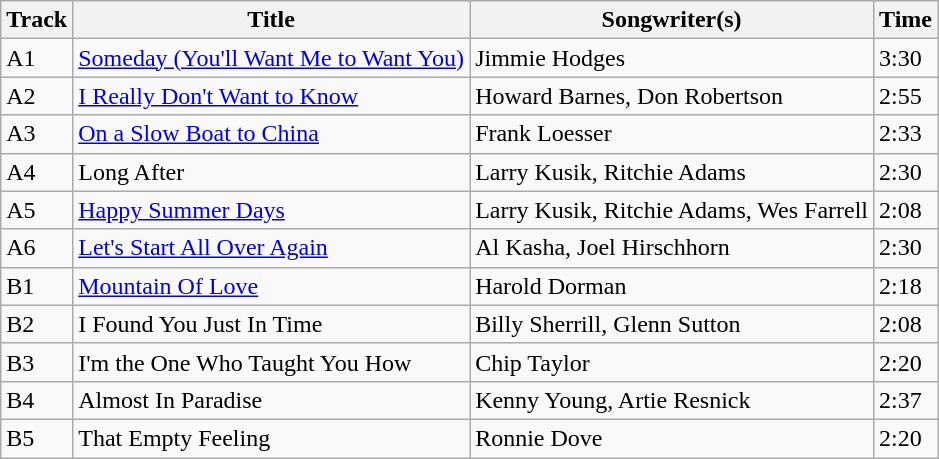<table class="wikitable">
<tr>
<th>Track</th>
<th>Title</th>
<th>Songwriter(s)</th>
<th>Time</th>
</tr>
<tr>
<td>A1</td>
<td><a href='#'>Someday (You'll Want Me to Want You)</a></td>
<td>Jimmie Hodges</td>
<td>3:30</td>
</tr>
<tr>
<td>A2</td>
<td><a href='#'>I Really Don't Want to Know</a></td>
<td>Howard Barnes, Don Robertson</td>
<td>2:55</td>
</tr>
<tr>
<td>A3</td>
<td><a href='#'>On a Slow Boat to China</a></td>
<td>Frank Loesser</td>
<td>2:33</td>
</tr>
<tr>
<td>A4</td>
<td>Long After</td>
<td>Larry Kusik, Ritchie Adams</td>
<td>2:30</td>
</tr>
<tr>
<td>A5</td>
<td><a href='#'>Happy Summer Days</a></td>
<td>Larry Kusik, Ritchie Adams, Wes Farrell</td>
<td>2:08</td>
</tr>
<tr>
<td>A6</td>
<td><a href='#'>Let's Start All Over Again</a></td>
<td>Al Kasha, Joel Hirschhorn</td>
<td>2:30</td>
</tr>
<tr>
<td>B1</td>
<td><a href='#'>Mountain Of Love</a></td>
<td>Harold Dorman</td>
<td>2:18</td>
</tr>
<tr>
<td>B2</td>
<td>I Found You Just In Time</td>
<td>Billy Sherrill, Glenn Sutton</td>
<td>2:08</td>
</tr>
<tr>
<td>B3</td>
<td>I'm the One Who Taught You How</td>
<td>Chip Taylor</td>
<td>2:20</td>
</tr>
<tr>
<td>B4</td>
<td>Almost In Paradise</td>
<td>Kenny Young, Artie Resnick</td>
<td>2:37</td>
</tr>
<tr>
<td>B5</td>
<td>That Empty Feeling</td>
<td>Ronnie Dove</td>
<td>2:20</td>
</tr>
</table>
